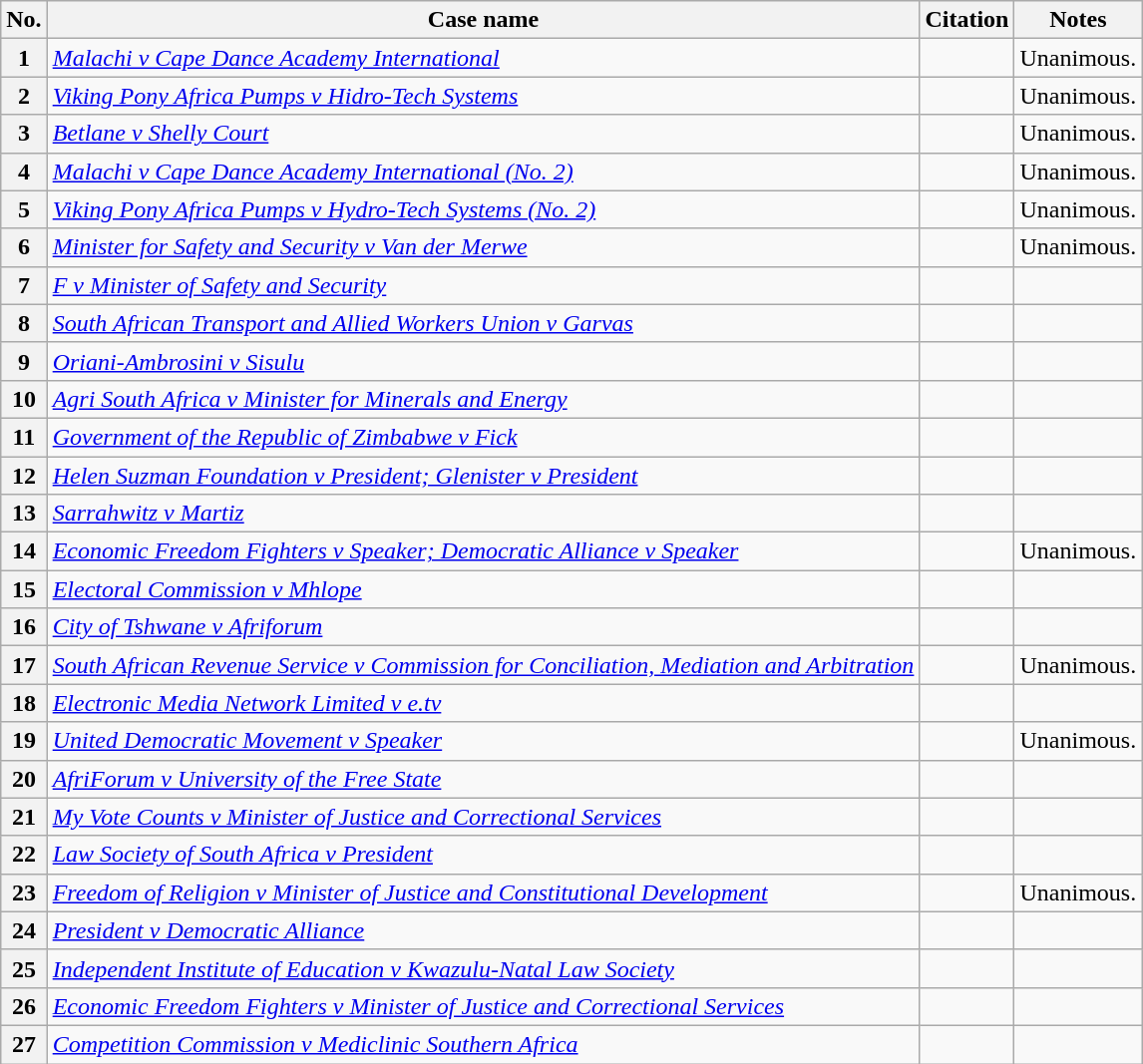<table class="wikitable sortable">
<tr>
<th>No.</th>
<th>Case name</th>
<th>Citation</th>
<th>Notes</th>
</tr>
<tr>
<th>1</th>
<td><em><a href='#'>Malachi v Cape Dance Academy International</a></em></td>
<td nowrap=""></td>
<td>Unanimous.</td>
</tr>
<tr>
<th>2</th>
<td><em><a href='#'>Viking Pony Africa Pumps v Hidro-Tech Systems</a></em></td>
<td nowrap=""></td>
<td>Unanimous.</td>
</tr>
<tr>
<th>3</th>
<td><em><a href='#'>Betlane v Shelly Court</a></em></td>
<td nowrap=""></td>
<td>Unanimous.</td>
</tr>
<tr>
<th>4</th>
<td><em><a href='#'>Malachi v Cape Dance Academy International (No. 2)</a></em></td>
<td nowrap=""></td>
<td>Unanimous.</td>
</tr>
<tr>
<th>5</th>
<td><em><a href='#'>Viking Pony Africa Pumps v Hydro-Tech Systems (No. 2)</a></em></td>
<td nowrap=""></td>
<td>Unanimous.</td>
</tr>
<tr>
<th>6</th>
<td><em><a href='#'>Minister for Safety and Security v Van der Merwe</a></em></td>
<td nowrap=""></td>
<td>Unanimous.</td>
</tr>
<tr>
<th>7</th>
<td><em><a href='#'>F v Minister of Safety and Security</a></em></td>
<td nowrap=""></td>
<td></td>
</tr>
<tr>
<th>8</th>
<td><em><a href='#'>South African Transport and Allied Workers Union v Garvas</a></em></td>
<td nowrap=""></td>
<td></td>
</tr>
<tr>
<th>9</th>
<td><em><a href='#'>Oriani-Ambrosini v Sisulu</a></em></td>
<td></td>
<td></td>
</tr>
<tr>
<th>10</th>
<td><em><a href='#'>Agri South Africa v Minister for Minerals and Energy</a></em></td>
<td></td>
<td></td>
</tr>
<tr>
<th>11</th>
<td><em><a href='#'>Government of the Republic of Zimbabwe v Fick</a></em></td>
<td></td>
<td></td>
</tr>
<tr>
<th>12</th>
<td><em><a href='#'>Helen Suzman Foundation v President; Glenister v President</a></em></td>
<td></td>
<td></td>
</tr>
<tr>
<th>13</th>
<td><em><a href='#'>Sarrahwitz v Martiz</a></em></td>
<td></td>
<td></td>
</tr>
<tr>
<th>14</th>
<td><em><a href='#'>Economic Freedom Fighters v Speaker; Democratic Alliance v Speaker</a></em></td>
<td></td>
<td>Unanimous.</td>
</tr>
<tr>
<th>15</th>
<td><em><a href='#'>Electoral Commission v Mhlope</a></em></td>
<td></td>
<td></td>
</tr>
<tr>
<th>16</th>
<td><em><a href='#'>City of Tshwane v Afriforum</a></em></td>
<td></td>
<td></td>
</tr>
<tr>
<th>17</th>
<td><em><a href='#'>South African Revenue Service v Commission for Conciliation, Mediation and Arbitration</a></em></td>
<td></td>
<td>Unanimous.</td>
</tr>
<tr>
<th>18</th>
<td><em><a href='#'>Electronic Media Network Limited v e.tv</a></em></td>
<td></td>
<td></td>
</tr>
<tr>
<th>19</th>
<td><em><a href='#'>United Democratic Movement v Speaker</a></em></td>
<td></td>
<td>Unanimous.</td>
</tr>
<tr>
<th>20</th>
<td><em><a href='#'>AfriForum v University of the Free State</a></em></td>
<td></td>
<td></td>
</tr>
<tr>
<th>21</th>
<td><em><a href='#'>My Vote Counts v Minister of Justice and Correctional Services</a></em></td>
<td></td>
<td></td>
</tr>
<tr>
<th>22</th>
<td><em><a href='#'>Law Society of South Africa v President</a></em></td>
<td></td>
<td></td>
</tr>
<tr>
<th>23</th>
<td><em><a href='#'>Freedom of Religion v Minister of Justice and Constitutional Development</a></em></td>
<td></td>
<td>Unanimous.</td>
</tr>
<tr>
<th>24</th>
<td><em><a href='#'>President v Democratic Alliance</a></em></td>
<td></td>
<td></td>
</tr>
<tr>
<th>25</th>
<td><em><a href='#'>Independent Institute of Education v Kwazulu-Natal Law Society</a></em></td>
<td></td>
<td></td>
</tr>
<tr>
<th>26</th>
<td><em><a href='#'>Economic Freedom Fighters v Minister of Justice and Correctional Services</a></em></td>
<td></td>
<td></td>
</tr>
<tr>
<th>27</th>
<td><em><a href='#'>Competition Commission v Mediclinic Southern Africa</a></em></td>
<td></td>
<td></td>
</tr>
</table>
